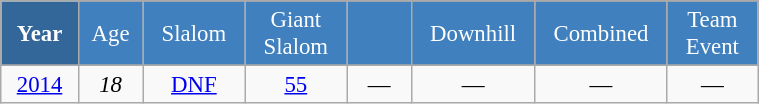<table class="wikitable" style="font-size:95%; text-align:center; border:grey solid 1px; border-collapse:collapse;" width="40%">
<tr style="background-color:#369; color:white;">
<td rowspan="2" colspan="1" width="4%"><strong>Year</strong></td>
</tr>
<tr style="background-color:#4180be; color:white;">
<td width="3%">Age</td>
<td width="5%">Slalom</td>
<td width="5%">Giant<br>Slalom</td>
<td width="5%"></td>
<td width="5%">Downhill</td>
<td width="5%">Combined</td>
<td width="5%">Team Event</td>
</tr>
<tr style="background-color:#8CB2D8; color:white;">
</tr>
<tr>
<td><a href='#'>2014</a></td>
<td><em>18</em></td>
<td><a href='#'>DNF</a></td>
<td><a href='#'>55</a></td>
<td>—</td>
<td>—</td>
<td>—</td>
<td>—</td>
</tr>
</table>
